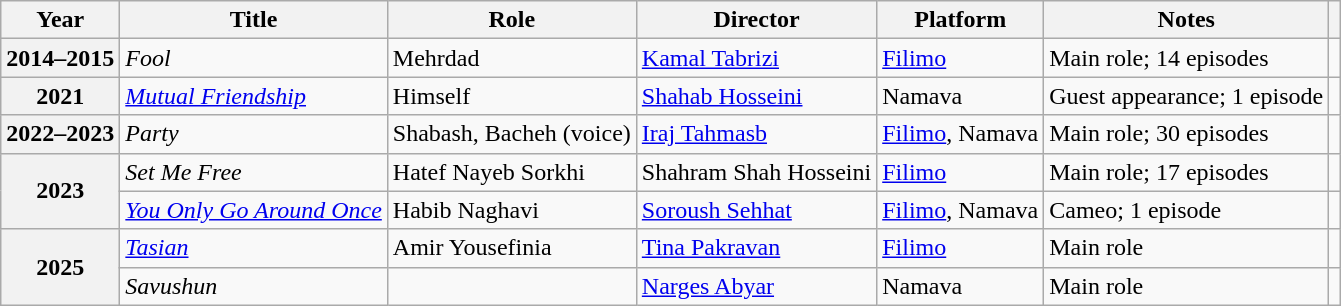<table class="wikitable plainrowheaders sortable"  style=font-size:100%>
<tr>
<th scope="col">Year</th>
<th scope="col">Title</th>
<th scope="col">Role</th>
<th scope="col">Director</th>
<th scope="col" class="unsortable">Platform</th>
<th>Notes</th>
<th scope="col" class="unsortable"></th>
</tr>
<tr>
<th scope=row>2014–2015</th>
<td><em>Fool</em></td>
<td>Mehrdad</td>
<td><a href='#'>Kamal Tabrizi</a></td>
<td><a href='#'>Filimo</a></td>
<td>Main role; 14 episodes</td>
<td></td>
</tr>
<tr>
<th scope=row>2021</th>
<td><em><a href='#'>Mutual Friendship</a></em></td>
<td>Himself</td>
<td><a href='#'>Shahab Hosseini</a></td>
<td>Namava</td>
<td>Guest appearance; 1 episode</td>
<td></td>
</tr>
<tr>
<th scope=row>2022–2023</th>
<td><em>Party</em></td>
<td>Shabash, Bacheh (voice)</td>
<td><a href='#'>Iraj Tahmasb</a></td>
<td><a href='#'>Filimo</a>, Namava</td>
<td>Main role; 30 episodes</td>
<td></td>
</tr>
<tr>
<th rowspan="2" scope="row">2023</th>
<td><em>Set Me Free</em></td>
<td>Hatef Nayeb Sorkhi</td>
<td>Shahram Shah Hosseini</td>
<td><a href='#'>Filimo</a></td>
<td>Main role; 17 episodes</td>
<td></td>
</tr>
<tr>
<td><em><a href='#'>You Only Go Around Once</a></em></td>
<td>Habib Naghavi</td>
<td><a href='#'>Soroush Sehhat</a></td>
<td><a href='#'>Filimo</a>, Namava</td>
<td>Cameo; 1 episode</td>
<td></td>
</tr>
<tr>
<th rowspan="2" scope="row">2025</th>
<td><em><a href='#'>Tasian</a></em></td>
<td>Amir Yousefinia</td>
<td><a href='#'>Tina Pakravan</a></td>
<td><a href='#'>Filimo</a></td>
<td>Main role</td>
<td></td>
</tr>
<tr>
<td><em>Savushun</em></td>
<td></td>
<td><a href='#'>Narges Abyar</a></td>
<td>Namava</td>
<td>Main role</td>
<td></td>
</tr>
</table>
